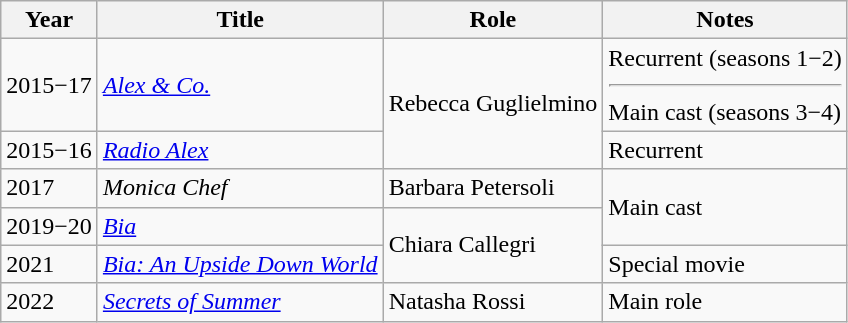<table class="wikitable" sortable">
<tr>
<th scope="col">Year</th>
<th scope="col">Title</th>
<th scope="col">Role</th>
<th scope="col" class="unsortable">Notes</th>
</tr>
<tr>
<td>2015−17</td>
<td><em><a href='#'>Alex & Co.</a></em></td>
<td rowspan="2">Rebecca Guglielmino</td>
<td>Recurrent (seasons 1−2)<hr>Main cast (seasons 3−4)</td>
</tr>
<tr>
<td>2015−16</td>
<td><em><a href='#'>Radio Alex</a></em></td>
<td>Recurrent</td>
</tr>
<tr>
<td>2017</td>
<td><em>Monica Chef</em></td>
<td>Barbara Petersoli</td>
<td rowspan="2">Main cast</td>
</tr>
<tr>
<td>2019−20</td>
<td><em><a href='#'>Bia</a></em></td>
<td rowspan="2">Chiara Callegri</td>
</tr>
<tr>
<td>2021</td>
<td><em><a href='#'>Bia: An Upside Down World</a></em></td>
<td>Special movie</td>
</tr>
<tr>
<td>2022</td>
<td><em><a href='#'>Secrets of Summer</a></em></td>
<td>Natasha Rossi</td>
<td>Main role</td>
</tr>
</table>
